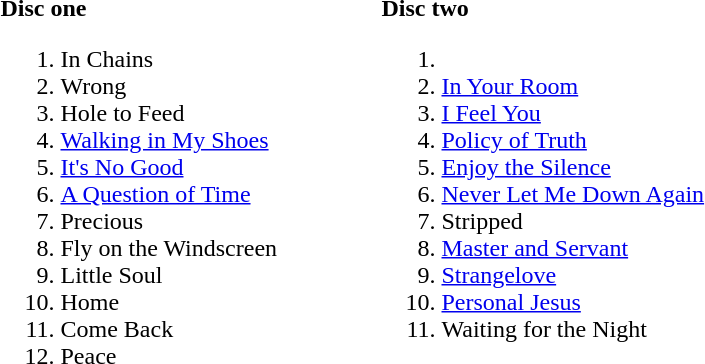<table ->
<tr>
<td width=250 valign=top><br><strong>Disc one</strong><ol><li>In Chains</li><li>Wrong</li><li>Hole to Feed</li><li><a href='#'>Walking in My Shoes</a></li><li><a href='#'>It's No Good</a></li><li><a href='#'>A Question of Time</a></li><li>Precious</li><li>Fly on the Windscreen</li><li>Little Soul</li><li>Home</li><li>Come Back</li><li>Peace</li></ol></td>
<td width=250 valign=top><br><strong>Disc two</strong><ol><li><li><a href='#'>In Your Room</a></li><li><a href='#'>I Feel You</a></li><li><a href='#'>Policy of Truth</a></li><li><a href='#'>Enjoy the Silence</a></li><li><a href='#'>Never Let Me Down Again</a></li><li>Stripped</li><li><a href='#'>Master and Servant</a></li><li><a href='#'>Strangelove</a></li><li><a href='#'>Personal Jesus</a></li><li>Waiting for the Night</li></ol></td>
</tr>
</table>
